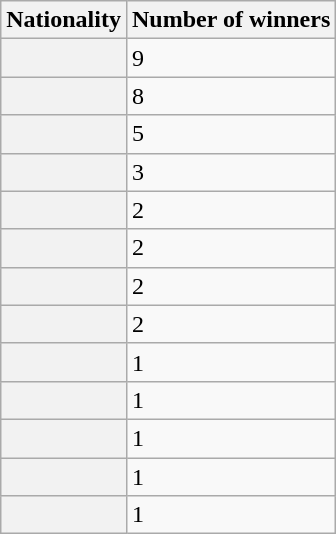<table class="wikitable plainrowheaders">
<tr>
<th scope="col">Nationality</th>
<th scope="col">Number of winners</th>
</tr>
<tr>
<th scope="row"></th>
<td>9</td>
</tr>
<tr>
<th scope="row"></th>
<td>8</td>
</tr>
<tr>
<th scope="row"></th>
<td>5</td>
</tr>
<tr>
<th scope="row"></th>
<td>3</td>
</tr>
<tr>
<th scope="row"></th>
<td>2</td>
</tr>
<tr>
<th scope="row"></th>
<td>2</td>
</tr>
<tr>
<th scope="row"></th>
<td>2</td>
</tr>
<tr>
<th scope="row"></th>
<td>2</td>
</tr>
<tr>
<th scope="row"></th>
<td>1</td>
</tr>
<tr>
<th scope="row"></th>
<td>1</td>
</tr>
<tr>
<th scope="row"></th>
<td>1</td>
</tr>
<tr>
<th scope="row"></th>
<td>1</td>
</tr>
<tr>
<th scope="row"></th>
<td>1</td>
</tr>
</table>
